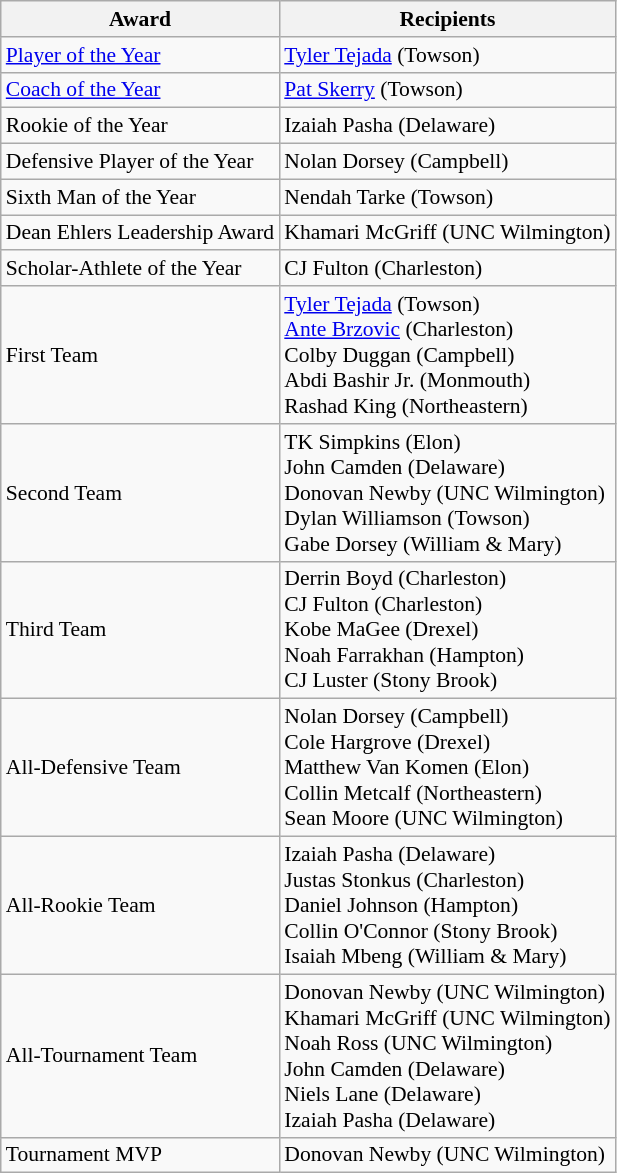<table class="wikitable" style="white-space:nowrap; font-size:90%;">
<tr>
<th>Award</th>
<th>Recipients</th>
</tr>
<tr>
<td><a href='#'>Player of the Year</a></td>
<td><a href='#'>Tyler Tejada</a> (Towson)</td>
</tr>
<tr>
<td><a href='#'>Coach of the Year</a></td>
<td><a href='#'>Pat Skerry</a> (Towson)</td>
</tr>
<tr>
<td>Rookie of the Year</td>
<td>Izaiah Pasha (Delaware)</td>
</tr>
<tr>
<td>Defensive Player of the Year</td>
<td>Nolan Dorsey (Campbell)</td>
</tr>
<tr>
<td>Sixth Man of the Year</td>
<td>Nendah Tarke (Towson)</td>
</tr>
<tr>
<td>Dean Ehlers Leadership Award</td>
<td>Khamari McGriff (UNC Wilmington)</td>
</tr>
<tr>
<td>Scholar-Athlete of the Year</td>
<td>CJ Fulton (Charleston)</td>
</tr>
<tr>
<td>First Team</td>
<td><a href='#'>Tyler Tejada</a> (Towson)<br> <a href='#'>Ante Brzovic</a> (Charleston)<br> Colby Duggan (Campbell)<br> Abdi Bashir Jr. (Monmouth)<br> Rashad King (Northeastern)</td>
</tr>
<tr>
<td>Second Team</td>
<td>TK Simpkins (Elon)<br> John Camden (Delaware)<br> Donovan Newby (UNC Wilmington)<br> Dylan Williamson (Towson)<br> Gabe Dorsey (William & Mary)</td>
</tr>
<tr>
<td>Third Team</td>
<td>Derrin Boyd (Charleston)<br> CJ Fulton (Charleston)<br> Kobe MaGee (Drexel)<br> Noah Farrakhan (Hampton)<br> CJ Luster (Stony Brook)</td>
</tr>
<tr>
<td>All-Defensive Team</td>
<td>Nolan Dorsey (Campbell)<br> Cole Hargrove (Drexel)<br> Matthew Van Komen (Elon)<br> Collin Metcalf (Northeastern)<br> Sean Moore (UNC Wilmington)</td>
</tr>
<tr>
<td>All-Rookie Team</td>
<td>Izaiah Pasha (Delaware)<br> Justas Stonkus (Charleston)<br> Daniel Johnson (Hampton)<br> Collin O'Connor (Stony Brook)<br> Isaiah Mbeng (William & Mary)</td>
</tr>
<tr>
<td>All-Tournament Team</td>
<td>Donovan Newby (UNC Wilmington)<br> Khamari McGriff (UNC Wilmington)<br> Noah Ross (UNC Wilmington)<br> John Camden (Delaware)<br> Niels Lane (Delaware)<br> Izaiah Pasha (Delaware)</td>
</tr>
<tr>
<td>Tournament MVP</td>
<td>Donovan Newby (UNC Wilmington)</td>
</tr>
</table>
